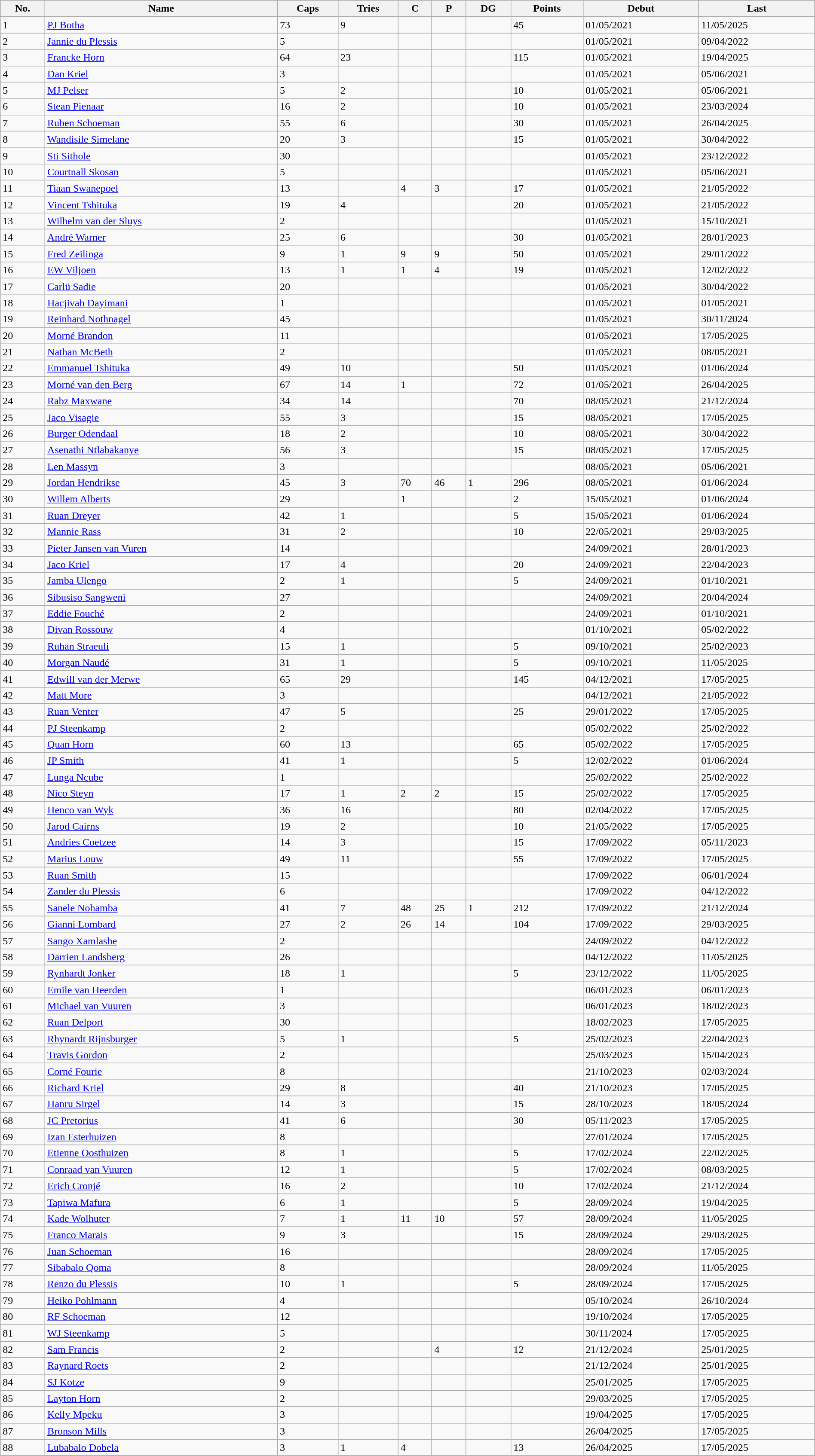<table class="wikitable sortable" style="width:100%;">
<tr style="background:#87cefa;">
<th>No.</th>
<th>Name</th>
<th>Caps</th>
<th>Tries</th>
<th>C</th>
<th>P</th>
<th>DG</th>
<th>Points</th>
<th>Debut</th>
<th>Last</th>
</tr>
<tr>
<td>1</td>
<td><a href='#'>PJ Botha</a></td>
<td>73</td>
<td>9</td>
<td></td>
<td></td>
<td></td>
<td>45</td>
<td>01/05/2021</td>
<td>11/05/2025</td>
</tr>
<tr>
<td>2</td>
<td><a href='#'>Jannie du Plessis</a></td>
<td>5</td>
<td></td>
<td></td>
<td></td>
<td></td>
<td></td>
<td>01/05/2021</td>
<td>09/04/2022</td>
</tr>
<tr>
<td>3</td>
<td><a href='#'>Francke Horn</a></td>
<td>64</td>
<td>23</td>
<td></td>
<td></td>
<td></td>
<td>115</td>
<td>01/05/2021</td>
<td>19/04/2025</td>
</tr>
<tr>
<td>4</td>
<td><a href='#'>Dan Kriel</a></td>
<td>3</td>
<td></td>
<td></td>
<td></td>
<td></td>
<td></td>
<td>01/05/2021</td>
<td>05/06/2021</td>
</tr>
<tr>
<td>5</td>
<td><a href='#'>MJ Pelser</a></td>
<td>5</td>
<td>2</td>
<td></td>
<td></td>
<td></td>
<td>10</td>
<td>01/05/2021</td>
<td>05/06/2021</td>
</tr>
<tr>
<td>6</td>
<td><a href='#'>Stean Pienaar</a></td>
<td>16</td>
<td>2</td>
<td></td>
<td></td>
<td></td>
<td>10</td>
<td>01/05/2021</td>
<td>23/03/2024</td>
</tr>
<tr>
<td>7</td>
<td><a href='#'>Ruben Schoeman</a></td>
<td>55</td>
<td>6</td>
<td></td>
<td></td>
<td></td>
<td>30</td>
<td>01/05/2021</td>
<td>26/04/2025</td>
</tr>
<tr>
<td>8</td>
<td><a href='#'>Wandisile Simelane</a></td>
<td>20</td>
<td>3</td>
<td></td>
<td></td>
<td></td>
<td>15</td>
<td>01/05/2021</td>
<td>30/04/2022</td>
</tr>
<tr>
<td>9</td>
<td><a href='#'>Sti Sithole</a></td>
<td>30</td>
<td></td>
<td></td>
<td></td>
<td></td>
<td></td>
<td>01/05/2021</td>
<td>23/12/2022</td>
</tr>
<tr>
<td>10</td>
<td><a href='#'>Courtnall Skosan</a></td>
<td>5</td>
<td></td>
<td></td>
<td></td>
<td></td>
<td></td>
<td>01/05/2021</td>
<td>05/06/2021</td>
</tr>
<tr>
<td>11</td>
<td><a href='#'>Tiaan Swanepoel</a></td>
<td>13</td>
<td></td>
<td>4</td>
<td>3</td>
<td></td>
<td>17</td>
<td>01/05/2021</td>
<td>21/05/2022</td>
</tr>
<tr>
<td>12</td>
<td><a href='#'>Vincent Tshituka</a></td>
<td>19</td>
<td>4</td>
<td></td>
<td></td>
<td></td>
<td>20</td>
<td>01/05/2021</td>
<td>21/05/2022</td>
</tr>
<tr>
<td>13</td>
<td><a href='#'>Wilhelm van der Sluys</a></td>
<td>2</td>
<td></td>
<td></td>
<td></td>
<td></td>
<td></td>
<td>01/05/2021</td>
<td>15/10/2021</td>
</tr>
<tr>
<td>14</td>
<td><a href='#'>André Warner</a></td>
<td>25</td>
<td>6</td>
<td></td>
<td></td>
<td></td>
<td>30</td>
<td>01/05/2021</td>
<td>28/01/2023</td>
</tr>
<tr>
<td>15</td>
<td><a href='#'>Fred Zeilinga</a></td>
<td>9</td>
<td>1</td>
<td>9</td>
<td>9</td>
<td></td>
<td>50</td>
<td>01/05/2021</td>
<td>29/01/2022</td>
</tr>
<tr>
<td>16</td>
<td><a href='#'>EW Viljoen</a></td>
<td>13</td>
<td>1</td>
<td>1</td>
<td>4</td>
<td></td>
<td>19</td>
<td>01/05/2021</td>
<td>12/02/2022</td>
</tr>
<tr>
<td>17</td>
<td><a href='#'>Carlü Sadie</a></td>
<td>20</td>
<td></td>
<td></td>
<td></td>
<td></td>
<td></td>
<td>01/05/2021</td>
<td>30/04/2022</td>
</tr>
<tr>
<td>18</td>
<td><a href='#'>Hacjivah Dayimani</a></td>
<td>1</td>
<td></td>
<td></td>
<td></td>
<td></td>
<td></td>
<td>01/05/2021</td>
<td>01/05/2021</td>
</tr>
<tr>
<td>19</td>
<td><a href='#'>Reinhard Nothnagel</a></td>
<td>45</td>
<td></td>
<td></td>
<td></td>
<td></td>
<td></td>
<td>01/05/2021</td>
<td>30/11/2024</td>
</tr>
<tr>
<td>20</td>
<td><a href='#'>Morné Brandon</a></td>
<td>11</td>
<td></td>
<td></td>
<td></td>
<td></td>
<td></td>
<td>01/05/2021</td>
<td>17/05/2025</td>
</tr>
<tr>
<td>21</td>
<td><a href='#'>Nathan McBeth</a></td>
<td>2</td>
<td></td>
<td></td>
<td></td>
<td></td>
<td></td>
<td>01/05/2021</td>
<td>08/05/2021</td>
</tr>
<tr>
<td>22</td>
<td><a href='#'>Emmanuel Tshituka</a></td>
<td>49</td>
<td>10</td>
<td></td>
<td></td>
<td></td>
<td>50</td>
<td>01/05/2021</td>
<td>01/06/2024</td>
</tr>
<tr>
<td>23</td>
<td><a href='#'>Morné van den Berg</a></td>
<td>67</td>
<td>14</td>
<td>1</td>
<td></td>
<td></td>
<td>72</td>
<td>01/05/2021</td>
<td>26/04/2025</td>
</tr>
<tr>
<td>24</td>
<td><a href='#'>Rabz Maxwane</a></td>
<td>34</td>
<td>14</td>
<td></td>
<td></td>
<td></td>
<td>70</td>
<td>08/05/2021</td>
<td>21/12/2024</td>
</tr>
<tr>
<td>25</td>
<td><a href='#'>Jaco Visagie</a></td>
<td>55</td>
<td>3</td>
<td></td>
<td></td>
<td></td>
<td>15</td>
<td>08/05/2021</td>
<td>17/05/2025</td>
</tr>
<tr>
<td>26</td>
<td><a href='#'>Burger Odendaal</a></td>
<td>18</td>
<td>2</td>
<td></td>
<td></td>
<td></td>
<td>10</td>
<td>08/05/2021</td>
<td>30/04/2022</td>
</tr>
<tr>
<td>27</td>
<td><a href='#'>Asenathi Ntlabakanye</a></td>
<td>56</td>
<td>3</td>
<td></td>
<td></td>
<td></td>
<td>15</td>
<td>08/05/2021</td>
<td>17/05/2025</td>
</tr>
<tr>
<td>28</td>
<td><a href='#'>Len Massyn</a></td>
<td>3</td>
<td></td>
<td></td>
<td></td>
<td></td>
<td></td>
<td>08/05/2021</td>
<td>05/06/2021</td>
</tr>
<tr>
<td>29</td>
<td><a href='#'>Jordan Hendrikse</a></td>
<td>45</td>
<td>3</td>
<td>70</td>
<td>46</td>
<td>1</td>
<td>296</td>
<td>08/05/2021</td>
<td>01/06/2024</td>
</tr>
<tr>
<td>30</td>
<td><a href='#'>Willem Alberts</a></td>
<td>29</td>
<td></td>
<td>1</td>
<td></td>
<td></td>
<td>2</td>
<td>15/05/2021</td>
<td>01/06/2024</td>
</tr>
<tr>
<td>31</td>
<td><a href='#'>Ruan Dreyer</a></td>
<td>42</td>
<td>1</td>
<td></td>
<td></td>
<td></td>
<td>5</td>
<td>15/05/2021</td>
<td>01/06/2024</td>
</tr>
<tr>
<td>32</td>
<td><a href='#'>Mannie Rass</a></td>
<td>31</td>
<td>2</td>
<td></td>
<td></td>
<td></td>
<td>10</td>
<td>22/05/2021</td>
<td>29/03/2025</td>
</tr>
<tr>
<td>33</td>
<td><a href='#'>Pieter Jansen van Vuren</a></td>
<td>14</td>
<td></td>
<td></td>
<td></td>
<td></td>
<td></td>
<td>24/09/2021</td>
<td>28/01/2023</td>
</tr>
<tr>
<td>34</td>
<td><a href='#'>Jaco Kriel</a></td>
<td>17</td>
<td>4</td>
<td></td>
<td></td>
<td></td>
<td>20</td>
<td>24/09/2021</td>
<td>22/04/2023</td>
</tr>
<tr>
<td>35</td>
<td><a href='#'>Jamba Ulengo</a></td>
<td>2</td>
<td>1</td>
<td></td>
<td></td>
<td></td>
<td>5</td>
<td>24/09/2021</td>
<td>01/10/2021</td>
</tr>
<tr>
<td>36</td>
<td><a href='#'>Sibusiso Sangweni</a></td>
<td>27</td>
<td></td>
<td></td>
<td></td>
<td></td>
<td></td>
<td>24/09/2021</td>
<td>20/04/2024</td>
</tr>
<tr>
<td>37</td>
<td><a href='#'>Eddie Fouché</a></td>
<td>2</td>
<td></td>
<td></td>
<td></td>
<td></td>
<td></td>
<td>24/09/2021</td>
<td>01/10/2021</td>
</tr>
<tr>
<td>38</td>
<td><a href='#'>Divan Rossouw</a></td>
<td>4</td>
<td></td>
<td></td>
<td></td>
<td></td>
<td></td>
<td>01/10/2021</td>
<td>05/02/2022</td>
</tr>
<tr>
<td>39</td>
<td><a href='#'>Ruhan Straeuli</a></td>
<td>15</td>
<td>1</td>
<td></td>
<td></td>
<td></td>
<td>5</td>
<td>09/10/2021</td>
<td>25/02/2023</td>
</tr>
<tr>
<td>40</td>
<td><a href='#'>Morgan Naudé</a></td>
<td>31</td>
<td>1</td>
<td></td>
<td></td>
<td></td>
<td>5</td>
<td>09/10/2021</td>
<td>11/05/2025</td>
</tr>
<tr>
<td>41</td>
<td><a href='#'>Edwill van der Merwe</a></td>
<td>65</td>
<td>29</td>
<td></td>
<td></td>
<td></td>
<td>145</td>
<td>04/12/2021</td>
<td>17/05/2025</td>
</tr>
<tr>
<td>42</td>
<td><a href='#'>Matt More</a></td>
<td>3</td>
<td></td>
<td></td>
<td></td>
<td></td>
<td></td>
<td>04/12/2021</td>
<td>21/05/2022</td>
</tr>
<tr>
<td>43</td>
<td><a href='#'>Ruan Venter</a></td>
<td>47</td>
<td>5</td>
<td></td>
<td></td>
<td></td>
<td>25</td>
<td>29/01/2022</td>
<td>17/05/2025</td>
</tr>
<tr>
<td>44</td>
<td><a href='#'>PJ Steenkamp</a></td>
<td>2</td>
<td></td>
<td></td>
<td></td>
<td></td>
<td></td>
<td>05/02/2022</td>
<td>25/02/2022</td>
</tr>
<tr>
<td>45</td>
<td><a href='#'>Quan Horn</a></td>
<td>60</td>
<td>13</td>
<td></td>
<td></td>
<td></td>
<td>65</td>
<td>05/02/2022</td>
<td>17/05/2025</td>
</tr>
<tr>
<td>46</td>
<td><a href='#'>JP Smith</a></td>
<td>41</td>
<td>1</td>
<td></td>
<td></td>
<td></td>
<td>5</td>
<td>12/02/2022</td>
<td>01/06/2024</td>
</tr>
<tr>
<td>47</td>
<td><a href='#'>Lunga Ncube</a></td>
<td>1</td>
<td></td>
<td></td>
<td></td>
<td></td>
<td></td>
<td>25/02/2022</td>
<td>25/02/2022</td>
</tr>
<tr>
<td>48</td>
<td><a href='#'>Nico Steyn</a></td>
<td>17</td>
<td>1</td>
<td>2</td>
<td>2</td>
<td></td>
<td>15</td>
<td>25/02/2022</td>
<td>17/05/2025</td>
</tr>
<tr>
<td>49</td>
<td><a href='#'>Henco van Wyk</a></td>
<td>36</td>
<td>16</td>
<td></td>
<td></td>
<td></td>
<td>80</td>
<td>02/04/2022</td>
<td>17/05/2025</td>
</tr>
<tr>
<td>50</td>
<td><a href='#'>Jarod Cairns</a></td>
<td>19</td>
<td>2</td>
<td></td>
<td></td>
<td></td>
<td>10</td>
<td>21/05/2022</td>
<td>17/05/2025</td>
</tr>
<tr>
<td>51</td>
<td><a href='#'>Andries Coetzee</a></td>
<td>14</td>
<td>3</td>
<td></td>
<td></td>
<td></td>
<td>15</td>
<td>17/09/2022</td>
<td>05/11/2023</td>
</tr>
<tr>
<td>52</td>
<td><a href='#'>Marius Louw</a></td>
<td>49</td>
<td>11</td>
<td></td>
<td></td>
<td></td>
<td>55</td>
<td>17/09/2022</td>
<td>17/05/2025</td>
</tr>
<tr>
<td>53</td>
<td><a href='#'>Ruan Smith</a></td>
<td>15</td>
<td></td>
<td></td>
<td></td>
<td></td>
<td></td>
<td>17/09/2022</td>
<td>06/01/2024</td>
</tr>
<tr>
<td>54</td>
<td><a href='#'>Zander du Plessis</a></td>
<td>6</td>
<td></td>
<td></td>
<td></td>
<td></td>
<td></td>
<td>17/09/2022</td>
<td>04/12/2022</td>
</tr>
<tr>
<td>55</td>
<td><a href='#'>Sanele Nohamba</a></td>
<td>41</td>
<td>7</td>
<td>48</td>
<td>25</td>
<td>1</td>
<td>212</td>
<td>17/09/2022</td>
<td>21/12/2024</td>
</tr>
<tr>
<td>56</td>
<td><a href='#'>Gianni Lombard</a></td>
<td>27</td>
<td>2</td>
<td>26</td>
<td>14</td>
<td></td>
<td>104</td>
<td>17/09/2022</td>
<td>29/03/2025</td>
</tr>
<tr>
<td>57</td>
<td><a href='#'>Sango Xamlashe</a></td>
<td>2</td>
<td></td>
<td></td>
<td></td>
<td></td>
<td></td>
<td>24/09/2022</td>
<td>04/12/2022</td>
</tr>
<tr>
<td>58</td>
<td><a href='#'>Darrien Landsberg</a></td>
<td>26</td>
<td></td>
<td></td>
<td></td>
<td></td>
<td></td>
<td>04/12/2022</td>
<td>11/05/2025</td>
</tr>
<tr>
<td>59</td>
<td><a href='#'>Rynhardt Jonker</a></td>
<td>18</td>
<td>1</td>
<td></td>
<td></td>
<td></td>
<td>5</td>
<td>23/12/2022</td>
<td>11/05/2025</td>
</tr>
<tr>
<td>60</td>
<td><a href='#'>Emile van Heerden</a></td>
<td>1</td>
<td></td>
<td></td>
<td></td>
<td></td>
<td></td>
<td>06/01/2023</td>
<td>06/01/2023</td>
</tr>
<tr>
<td>61</td>
<td><a href='#'>Michael van Vuuren</a></td>
<td>3</td>
<td></td>
<td></td>
<td></td>
<td></td>
<td></td>
<td>06/01/2023</td>
<td>18/02/2023</td>
</tr>
<tr>
<td>62</td>
<td><a href='#'>Ruan Delport</a></td>
<td>30</td>
<td></td>
<td></td>
<td></td>
<td></td>
<td></td>
<td>18/02/2023</td>
<td>17/05/2025</td>
</tr>
<tr>
<td>63</td>
<td><a href='#'>Rhynardt Rijnsburger</a></td>
<td>5</td>
<td>1</td>
<td></td>
<td></td>
<td></td>
<td>5</td>
<td>25/02/2023</td>
<td>22/04/2023</td>
</tr>
<tr>
<td>64</td>
<td><a href='#'>Travis Gordon</a></td>
<td>2</td>
<td></td>
<td></td>
<td></td>
<td></td>
<td></td>
<td>25/03/2023</td>
<td>15/04/2023</td>
</tr>
<tr>
<td>65</td>
<td><a href='#'>Corné Fourie</a></td>
<td>8</td>
<td></td>
<td></td>
<td></td>
<td></td>
<td></td>
<td>21/10/2023</td>
<td>02/03/2024</td>
</tr>
<tr>
<td>66</td>
<td><a href='#'>Richard Kriel</a></td>
<td>29</td>
<td>8</td>
<td></td>
<td></td>
<td></td>
<td>40</td>
<td>21/10/2023</td>
<td>17/05/2025</td>
</tr>
<tr>
<td>67</td>
<td><a href='#'>Hanru Sirgel</a></td>
<td>14</td>
<td>3</td>
<td></td>
<td></td>
<td></td>
<td>15</td>
<td>28/10/2023</td>
<td>18/05/2024</td>
</tr>
<tr>
<td>68</td>
<td><a href='#'>JC Pretorius</a></td>
<td>41</td>
<td>6</td>
<td></td>
<td></td>
<td></td>
<td>30</td>
<td>05/11/2023</td>
<td>17/05/2025</td>
</tr>
<tr>
<td>69</td>
<td><a href='#'>Izan Esterhuizen</a></td>
<td>8</td>
<td></td>
<td></td>
<td></td>
<td></td>
<td></td>
<td>27/01/2024</td>
<td>17/05/2025</td>
</tr>
<tr>
<td>70</td>
<td><a href='#'>Etienne Oosthuizen</a></td>
<td>8</td>
<td>1</td>
<td></td>
<td></td>
<td></td>
<td>5</td>
<td>17/02/2024</td>
<td>22/02/2025</td>
</tr>
<tr>
<td>71</td>
<td><a href='#'>Conraad van Vuuren</a></td>
<td>12</td>
<td>1</td>
<td></td>
<td></td>
<td></td>
<td>5</td>
<td>17/02/2024</td>
<td>08/03/2025</td>
</tr>
<tr>
<td>72</td>
<td><a href='#'>Erich Cronjé</a></td>
<td>16</td>
<td>2</td>
<td></td>
<td></td>
<td></td>
<td>10</td>
<td>17/02/2024</td>
<td>21/12/2024</td>
</tr>
<tr>
<td>73</td>
<td><a href='#'>Tapiwa Mafura</a></td>
<td>6</td>
<td>1</td>
<td></td>
<td></td>
<td></td>
<td>5</td>
<td>28/09/2024</td>
<td>19/04/2025</td>
</tr>
<tr>
<td>74</td>
<td><a href='#'>Kade Wolhuter</a></td>
<td>7</td>
<td>1</td>
<td>11</td>
<td>10</td>
<td></td>
<td>57</td>
<td>28/09/2024</td>
<td>11/05/2025</td>
</tr>
<tr>
<td>75</td>
<td><a href='#'>Franco Marais</a></td>
<td>9</td>
<td>3</td>
<td></td>
<td></td>
<td></td>
<td>15</td>
<td>28/09/2024</td>
<td>29/03/2025</td>
</tr>
<tr>
<td>76</td>
<td><a href='#'>Juan Schoeman</a></td>
<td>16</td>
<td></td>
<td></td>
<td></td>
<td></td>
<td></td>
<td>28/09/2024</td>
<td>17/05/2025</td>
</tr>
<tr>
<td>77</td>
<td><a href='#'>Sibabalo Qoma</a></td>
<td>8</td>
<td></td>
<td></td>
<td></td>
<td></td>
<td></td>
<td>28/09/2024</td>
<td>11/05/2025</td>
</tr>
<tr>
<td>78</td>
<td><a href='#'>Renzo du Plessis</a></td>
<td>10</td>
<td>1</td>
<td></td>
<td></td>
<td></td>
<td>5</td>
<td>28/09/2024</td>
<td>17/05/2025</td>
</tr>
<tr>
<td>79</td>
<td><a href='#'>Heiko Pohlmann</a></td>
<td>4</td>
<td></td>
<td></td>
<td></td>
<td></td>
<td></td>
<td>05/10/2024</td>
<td>26/10/2024</td>
</tr>
<tr>
<td>80</td>
<td><a href='#'>RF Schoeman</a></td>
<td>12</td>
<td></td>
<td></td>
<td></td>
<td></td>
<td></td>
<td>19/10/2024</td>
<td>17/05/2025</td>
</tr>
<tr>
<td>81</td>
<td><a href='#'>WJ Steenkamp</a></td>
<td>5</td>
<td></td>
<td></td>
<td></td>
<td></td>
<td></td>
<td>30/11/2024</td>
<td>17/05/2025</td>
</tr>
<tr>
<td>82</td>
<td><a href='#'>Sam Francis</a></td>
<td>2</td>
<td></td>
<td></td>
<td>4</td>
<td></td>
<td>12</td>
<td>21/12/2024</td>
<td>25/01/2025</td>
</tr>
<tr>
<td>83</td>
<td><a href='#'>Raynard Roets</a></td>
<td>2</td>
<td></td>
<td></td>
<td></td>
<td></td>
<td></td>
<td>21/12/2024</td>
<td>25/01/2025</td>
</tr>
<tr>
<td>84</td>
<td><a href='#'>SJ Kotze</a></td>
<td>9</td>
<td></td>
<td></td>
<td></td>
<td></td>
<td></td>
<td>25/01/2025</td>
<td>17/05/2025</td>
</tr>
<tr>
<td>85</td>
<td><a href='#'>Layton Horn</a></td>
<td>2</td>
<td></td>
<td></td>
<td></td>
<td></td>
<td></td>
<td>29/03/2025</td>
<td>17/05/2025</td>
</tr>
<tr>
<td>86</td>
<td><a href='#'>Kelly Mpeku</a></td>
<td>3</td>
<td></td>
<td></td>
<td></td>
<td></td>
<td></td>
<td>19/04/2025</td>
<td>17/05/2025</td>
</tr>
<tr>
<td>87</td>
<td><a href='#'>Bronson Mills</a></td>
<td>3</td>
<td></td>
<td></td>
<td></td>
<td></td>
<td></td>
<td>26/04/2025</td>
<td>17/05/2025</td>
</tr>
<tr>
<td>88</td>
<td><a href='#'>Lubabalo Dobela</a></td>
<td>3</td>
<td>1</td>
<td>4</td>
<td></td>
<td></td>
<td>13</td>
<td>26/04/2025</td>
<td>17/05/2025</td>
</tr>
</table>
